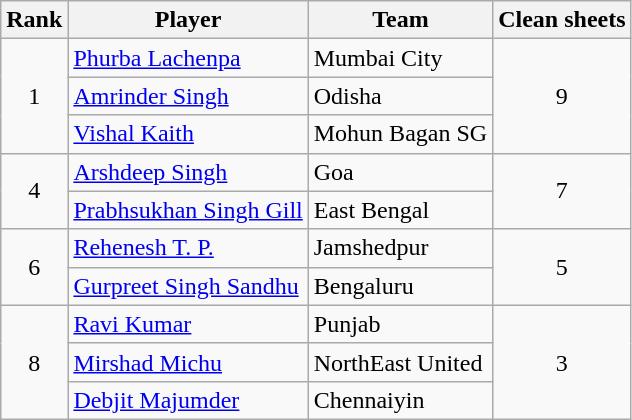<table class="wikitable sortable" style="text-align:center">
<tr>
<th>Rank</th>
<th>Player</th>
<th>Team</th>
<th>Clean sheets</th>
</tr>
<tr>
<td rowspan= "3">1</td>
<td align="left"> <a href='#'>Phurba Lachenpa</a></td>
<td align="left">Mumbai City</td>
<td rowspan= "3">9</td>
</tr>
<tr>
<td align="left"> <a href='#'>Amrinder Singh</a></td>
<td align="left">Odisha</td>
</tr>
<tr>
<td align="left"> <a href='#'>Vishal Kaith</a></td>
<td align="left">Mohun Bagan SG</td>
</tr>
<tr>
<td rowspan= "2">4</td>
<td align="left"> <a href='#'>Arshdeep Singh</a></td>
<td align="left">Goa</td>
<td rowspan= "2">7</td>
</tr>
<tr>
<td align="left"> <a href='#'>Prabhsukhan Singh Gill</a></td>
<td align="left">East Bengal</td>
</tr>
<tr>
<td rowspan= "2">6</td>
<td align="left"> <a href='#'>Rehenesh T. P.</a></td>
<td align="left">Jamshedpur</td>
<td rowspan= "2">5</td>
</tr>
<tr>
<td align="left"> <a href='#'>Gurpreet Singh Sandhu</a></td>
<td align="left">Bengaluru</td>
</tr>
<tr>
<td rowspan="3">8</td>
<td align="left"> <a href='#'>Ravi Kumar</a></td>
<td align="left">Punjab</td>
<td rowspan="3">3</td>
</tr>
<tr>
<td align="left"> <a href='#'>Mirshad Michu</a></td>
<td align="left">NorthEast United</td>
</tr>
<tr>
<td align="left"> <a href='#'>Debjit Majumder</a></td>
<td align="left">Chennaiyin</td>
</tr>
</table>
